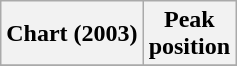<table class="wikitable sortable plainrowheaders" style="text-align:center">
<tr>
<th scope="col">Chart (2003)</th>
<th scope="col">Peak<br>position</th>
</tr>
<tr>
</tr>
</table>
